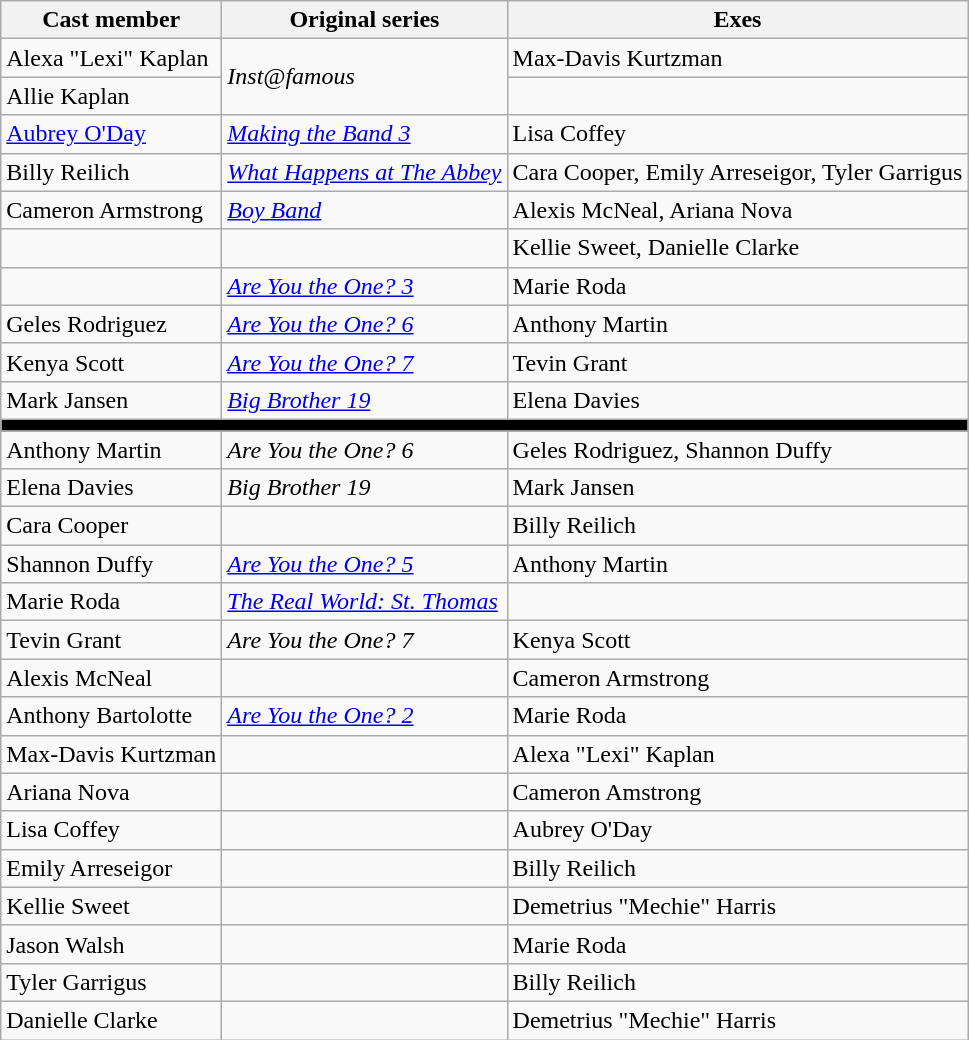<table class="wikitable sortable">
<tr>
<th>Cast member</th>
<th>Original series</th>
<th>Exes</th>
</tr>
<tr>
<td>Alexa "Lexi" Kaplan</td>
<td rowspan=2><em>Inst@famous</em></td>
<td>Max-Davis Kurtzman</td>
</tr>
<tr>
<td>Allie Kaplan</td>
<td></td>
</tr>
<tr>
<td><a href='#'>Aubrey O'Day</a></td>
<td><em><a href='#'>Making the Band 3</a></em></td>
<td>Lisa Coffey</td>
</tr>
<tr>
<td>Billy Reilich</td>
<td nowrap><em><a href='#'>What Happens at The Abbey</a></em></td>
<td>Cara Cooper, Emily Arreseigor, Tyler Garrigus</td>
</tr>
<tr>
<td>Cameron Armstrong</td>
<td><em><a href='#'>Boy Band</a></em></td>
<td>Alexis McNeal, Ariana Nova</td>
</tr>
<tr>
<td></td>
<td></td>
<td>Kellie Sweet, Danielle Clarke</td>
</tr>
<tr>
<td></td>
<td><a href='#'><em>Are You the One? 3</em></a></td>
<td>Marie Roda</td>
</tr>
<tr>
<td>Geles Rodriguez</td>
<td><a href='#'><em>Are You the One? 6</em></a></td>
<td>Anthony Martin</td>
</tr>
<tr>
<td>Kenya Scott</td>
<td><a href='#'><em>Are You the One? 7</em></a></td>
<td>Tevin Grant</td>
</tr>
<tr>
<td>Mark Jansen</td>
<td><a href='#'><em>Big Brother 19</em></a></td>
<td>Elena Davies</td>
</tr>
<tr>
<td style="background:#000;" colspan="3"></td>
</tr>
<tr>
<td>Anthony Martin</td>
<td><em>Are You the One? 6</em></td>
<td>Geles Rodriguez, Shannon Duffy</td>
</tr>
<tr>
<td>Elena Davies</td>
<td><em>Big Brother 19</em></td>
<td>Mark Jansen</td>
</tr>
<tr>
<td>Cara Cooper</td>
<td></td>
<td>Billy Reilich</td>
</tr>
<tr>
<td>Shannon Duffy</td>
<td><a href='#'><em>Are You the One? 5</em></a></td>
<td>Anthony Martin</td>
</tr>
<tr>
<td>Marie Roda</td>
<td nowrap><em><a href='#'>The Real World: St. Thomas</a></em></td>
<td></td>
</tr>
<tr>
<td>Tevin Grant</td>
<td><em>Are You the One? 7</em></td>
<td>Kenya Scott</td>
</tr>
<tr>
<td>Alexis McNeal</td>
<td></td>
<td>Cameron Armstrong</td>
</tr>
<tr>
<td>Anthony Bartolotte</td>
<td><a href='#'><em>Are You the One? 2</em></a></td>
<td>Marie Roda</td>
</tr>
<tr>
<td>Max-Davis Kurtzman</td>
<td></td>
<td>Alexa "Lexi" Kaplan</td>
</tr>
<tr>
<td>Ariana Nova</td>
<td></td>
<td>Cameron Amstrong</td>
</tr>
<tr>
<td>Lisa Coffey</td>
<td></td>
<td>Aubrey O'Day</td>
</tr>
<tr>
<td>Emily Arreseigor</td>
<td></td>
<td>Billy Reilich</td>
</tr>
<tr>
<td>Kellie Sweet</td>
<td></td>
<td>Demetrius "Mechie" Harris</td>
</tr>
<tr>
<td>Jason Walsh</td>
<td></td>
<td>Marie Roda</td>
</tr>
<tr>
<td>Tyler Garrigus</td>
<td></td>
<td>Billy Reilich</td>
</tr>
<tr>
<td>Danielle Clarke</td>
<td></td>
<td>Demetrius "Mechie" Harris</td>
</tr>
</table>
